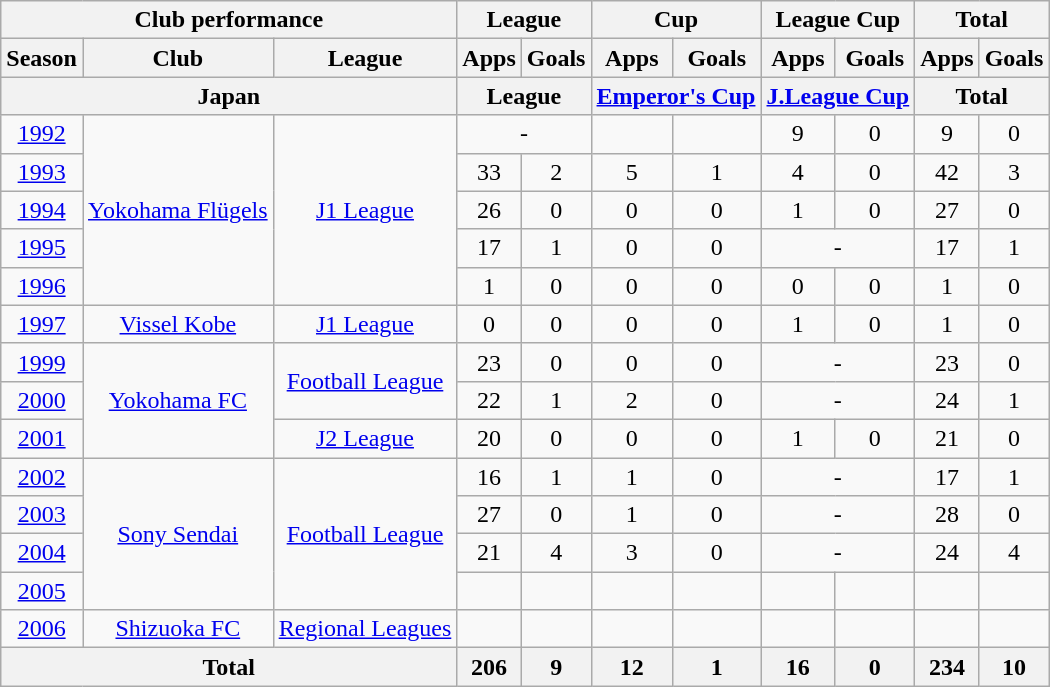<table class="wikitable" style="text-align:center;">
<tr>
<th colspan=3>Club performance</th>
<th colspan=2>League</th>
<th colspan=2>Cup</th>
<th colspan=2>League Cup</th>
<th colspan=2>Total</th>
</tr>
<tr>
<th>Season</th>
<th>Club</th>
<th>League</th>
<th>Apps</th>
<th>Goals</th>
<th>Apps</th>
<th>Goals</th>
<th>Apps</th>
<th>Goals</th>
<th>Apps</th>
<th>Goals</th>
</tr>
<tr>
<th colspan=3>Japan</th>
<th colspan=2>League</th>
<th colspan=2><a href='#'>Emperor's Cup</a></th>
<th colspan=2><a href='#'>J.League Cup</a></th>
<th colspan=2>Total</th>
</tr>
<tr>
<td><a href='#'>1992</a></td>
<td rowspan="5"><a href='#'>Yokohama Flügels</a></td>
<td rowspan="5"><a href='#'>J1 League</a></td>
<td colspan="2">-</td>
<td></td>
<td></td>
<td>9</td>
<td>0</td>
<td>9</td>
<td>0</td>
</tr>
<tr>
<td><a href='#'>1993</a></td>
<td>33</td>
<td>2</td>
<td>5</td>
<td>1</td>
<td>4</td>
<td>0</td>
<td>42</td>
<td>3</td>
</tr>
<tr>
<td><a href='#'>1994</a></td>
<td>26</td>
<td>0</td>
<td>0</td>
<td>0</td>
<td>1</td>
<td>0</td>
<td>27</td>
<td>0</td>
</tr>
<tr>
<td><a href='#'>1995</a></td>
<td>17</td>
<td>1</td>
<td>0</td>
<td>0</td>
<td colspan="2">-</td>
<td>17</td>
<td>1</td>
</tr>
<tr>
<td><a href='#'>1996</a></td>
<td>1</td>
<td>0</td>
<td>0</td>
<td>0</td>
<td>0</td>
<td>0</td>
<td>1</td>
<td>0</td>
</tr>
<tr>
<td><a href='#'>1997</a></td>
<td><a href='#'>Vissel Kobe</a></td>
<td><a href='#'>J1 League</a></td>
<td>0</td>
<td>0</td>
<td>0</td>
<td>0</td>
<td>1</td>
<td>0</td>
<td>1</td>
<td>0</td>
</tr>
<tr>
<td><a href='#'>1999</a></td>
<td rowspan="3"><a href='#'>Yokohama FC</a></td>
<td rowspan="2"><a href='#'>Football League</a></td>
<td>23</td>
<td>0</td>
<td>0</td>
<td>0</td>
<td colspan="2">-</td>
<td>23</td>
<td>0</td>
</tr>
<tr>
<td><a href='#'>2000</a></td>
<td>22</td>
<td>1</td>
<td>2</td>
<td>0</td>
<td colspan="2">-</td>
<td>24</td>
<td>1</td>
</tr>
<tr>
<td><a href='#'>2001</a></td>
<td><a href='#'>J2 League</a></td>
<td>20</td>
<td>0</td>
<td>0</td>
<td>0</td>
<td>1</td>
<td>0</td>
<td>21</td>
<td>0</td>
</tr>
<tr>
<td><a href='#'>2002</a></td>
<td rowspan="4"><a href='#'>Sony Sendai</a></td>
<td rowspan="4"><a href='#'>Football League</a></td>
<td>16</td>
<td>1</td>
<td>1</td>
<td>0</td>
<td colspan="2">-</td>
<td>17</td>
<td>1</td>
</tr>
<tr>
<td><a href='#'>2003</a></td>
<td>27</td>
<td>0</td>
<td>1</td>
<td>0</td>
<td colspan="2">-</td>
<td>28</td>
<td>0</td>
</tr>
<tr>
<td><a href='#'>2004</a></td>
<td>21</td>
<td>4</td>
<td>3</td>
<td>0</td>
<td colspan="2">-</td>
<td>24</td>
<td>4</td>
</tr>
<tr>
<td><a href='#'>2005</a></td>
<td></td>
<td></td>
<td></td>
<td></td>
<td></td>
<td></td>
<td></td>
<td></td>
</tr>
<tr>
<td><a href='#'>2006</a></td>
<td><a href='#'>Shizuoka FC</a></td>
<td><a href='#'>Regional Leagues</a></td>
<td></td>
<td></td>
<td></td>
<td></td>
<td></td>
<td></td>
<td></td>
<td></td>
</tr>
<tr>
<th colspan=3>Total</th>
<th>206</th>
<th>9</th>
<th>12</th>
<th>1</th>
<th>16</th>
<th>0</th>
<th>234</th>
<th>10</th>
</tr>
</table>
